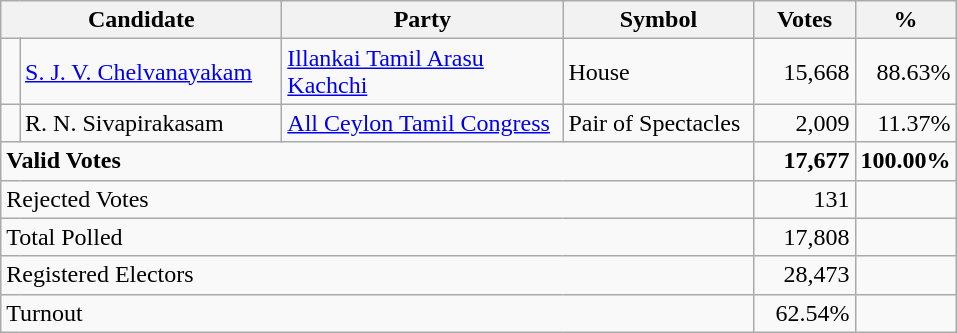<table class="wikitable" border="1" style="text-align:right;">
<tr>
<th align=left colspan=2 width="180">Candidate</th>
<th align=left width="180">Party</th>
<th align=left width="120">Symbol</th>
<th align=left width="60">Votes</th>
<th align=left width="60">%</th>
</tr>
<tr>
<td bgcolor=> </td>
<td align=left><a href='#'>S. J. V. Chelvanayakam</a></td>
<td align=left><a href='#'>Illankai Tamil Arasu Kachchi</a></td>
<td align=left>House</td>
<td>15,668</td>
<td>88.63%</td>
</tr>
<tr>
<td bgcolor=> </td>
<td align=left>R. N. Sivapirakasam</td>
<td align=left><a href='#'>All Ceylon Tamil Congress</a></td>
<td align=left>Pair of Spectacles</td>
<td>2,009</td>
<td>11.37%</td>
</tr>
<tr>
<td align=left colspan=4><strong>Valid Votes</strong></td>
<td><strong>17,677</strong></td>
<td><strong>100.00%</strong></td>
</tr>
<tr>
<td align=left colspan=4>Rejected Votes</td>
<td>131</td>
<td></td>
</tr>
<tr>
<td align=left colspan=4>Total Polled</td>
<td>17,808</td>
<td></td>
</tr>
<tr>
<td align=left colspan=4>Registered Electors</td>
<td>28,473</td>
<td></td>
</tr>
<tr>
<td align=left colspan=4>Turnout</td>
<td>62.54%</td>
</tr>
</table>
